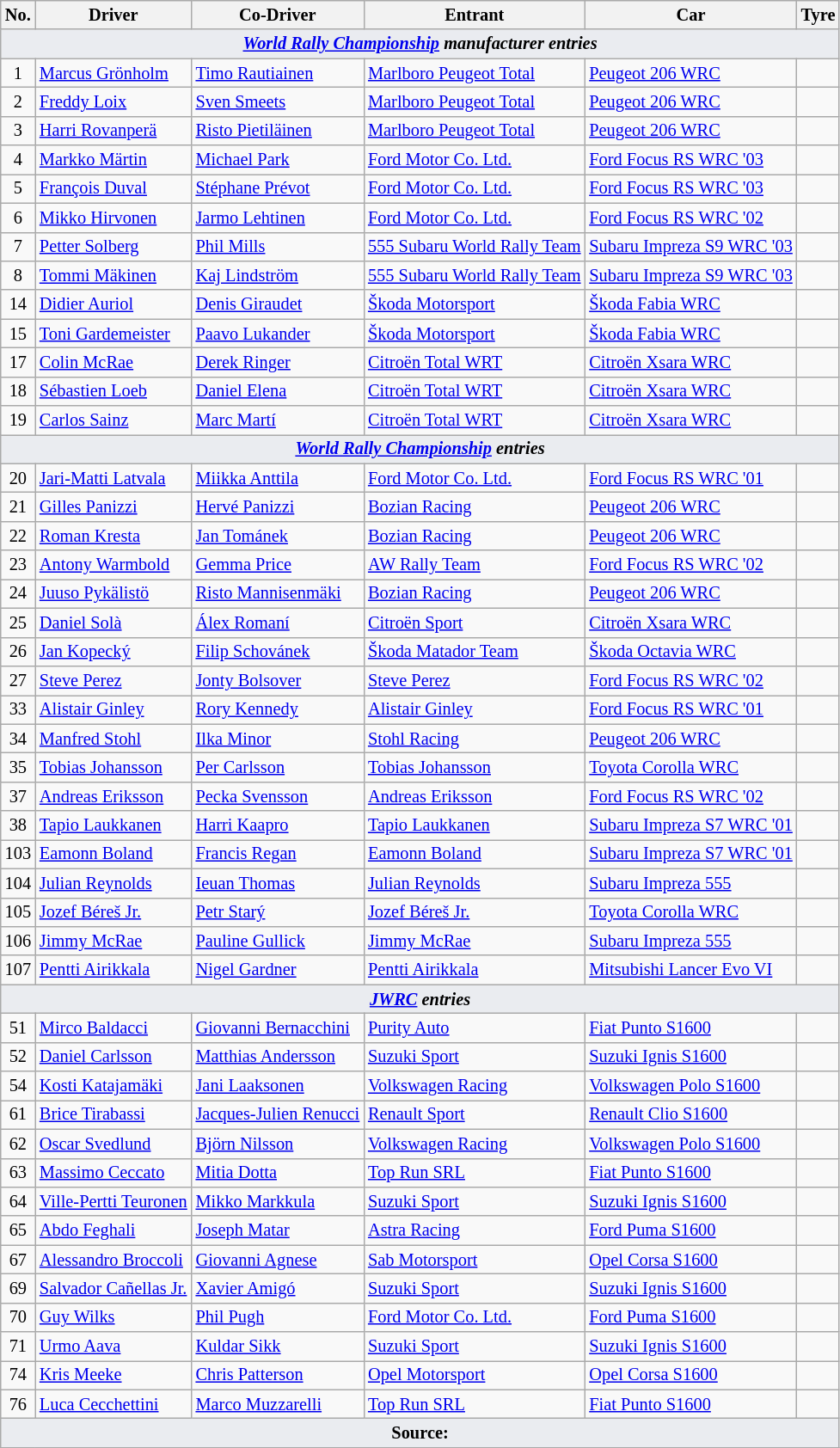<table class="wikitable" style="font-size: 85%;">
<tr>
<th>No.</th>
<th>Driver</th>
<th>Co-Driver</th>
<th>Entrant</th>
<th>Car</th>
<th>Tyre</th>
</tr>
<tr>
<td style="background-color:#EAECF0; text-align:center" colspan="6"><strong><em><a href='#'>World Rally Championship</a> manufacturer entries</em></strong></td>
</tr>
<tr>
<td align="center">1</td>
<td> <a href='#'>Marcus Grönholm</a></td>
<td> <a href='#'>Timo Rautiainen</a></td>
<td> <a href='#'>Marlboro Peugeot Total</a></td>
<td><a href='#'>Peugeot 206 WRC</a></td>
<td align="center"></td>
</tr>
<tr>
<td align="center">2</td>
<td> <a href='#'>Freddy Loix</a></td>
<td> <a href='#'>Sven Smeets</a></td>
<td> <a href='#'>Marlboro Peugeot Total</a></td>
<td><a href='#'>Peugeot 206 WRC</a></td>
<td align="center"></td>
</tr>
<tr>
<td align="center">3</td>
<td> <a href='#'>Harri Rovanperä</a></td>
<td> <a href='#'>Risto Pietiläinen</a></td>
<td> <a href='#'>Marlboro Peugeot Total</a></td>
<td><a href='#'>Peugeot 206 WRC</a></td>
<td align="center"></td>
</tr>
<tr>
<td align="center">4</td>
<td> <a href='#'>Markko Märtin</a></td>
<td> <a href='#'>Michael Park</a></td>
<td> <a href='#'>Ford Motor Co. Ltd.</a></td>
<td><a href='#'>Ford Focus RS WRC '03</a></td>
<td align="center"></td>
</tr>
<tr>
<td align="center">5</td>
<td> <a href='#'>François Duval</a></td>
<td> <a href='#'>Stéphane Prévot</a></td>
<td> <a href='#'>Ford Motor Co. Ltd.</a></td>
<td><a href='#'>Ford Focus RS WRC '03</a></td>
<td align="center"></td>
</tr>
<tr>
<td align="center">6</td>
<td> <a href='#'>Mikko Hirvonen</a></td>
<td> <a href='#'>Jarmo Lehtinen</a></td>
<td> <a href='#'>Ford Motor Co. Ltd.</a></td>
<td><a href='#'>Ford Focus RS WRC '02</a></td>
<td align="center"></td>
</tr>
<tr>
<td align="center">7</td>
<td> <a href='#'>Petter Solberg</a></td>
<td> <a href='#'>Phil Mills</a></td>
<td> <a href='#'>555 Subaru World Rally Team</a></td>
<td><a href='#'>Subaru Impreza S9 WRC '03</a></td>
<td align="center"></td>
</tr>
<tr>
<td align="center">8</td>
<td> <a href='#'>Tommi Mäkinen</a></td>
<td> <a href='#'>Kaj Lindström</a></td>
<td> <a href='#'>555 Subaru World Rally Team</a></td>
<td><a href='#'>Subaru Impreza S9 WRC '03</a></td>
<td align="center"></td>
</tr>
<tr>
<td align="center">14</td>
<td> <a href='#'>Didier Auriol</a></td>
<td> <a href='#'>Denis Giraudet</a></td>
<td> <a href='#'>Škoda Motorsport</a></td>
<td><a href='#'>Škoda Fabia WRC</a></td>
<td align="center"></td>
</tr>
<tr>
<td align="center">15</td>
<td> <a href='#'>Toni Gardemeister</a></td>
<td> <a href='#'>Paavo Lukander</a></td>
<td> <a href='#'>Škoda Motorsport</a></td>
<td><a href='#'>Škoda Fabia WRC</a></td>
<td align="center"></td>
</tr>
<tr>
<td align="center">17</td>
<td> <a href='#'>Colin McRae</a></td>
<td> <a href='#'>Derek Ringer</a></td>
<td> <a href='#'>Citroën Total WRT</a></td>
<td><a href='#'>Citroën Xsara WRC</a></td>
<td align="center"></td>
</tr>
<tr>
<td align="center">18</td>
<td> <a href='#'>Sébastien Loeb</a></td>
<td> <a href='#'>Daniel Elena</a></td>
<td> <a href='#'>Citroën Total WRT</a></td>
<td><a href='#'>Citroën Xsara WRC</a></td>
<td align="center"></td>
</tr>
<tr>
<td align="center">19</td>
<td> <a href='#'>Carlos Sainz</a></td>
<td> <a href='#'>Marc Martí</a></td>
<td> <a href='#'>Citroën Total WRT</a></td>
<td><a href='#'>Citroën Xsara WRC</a></td>
<td align="center"></td>
</tr>
<tr>
<td style="background-color:#EAECF0; text-align:center" colspan="6"><strong><em><a href='#'>World Rally Championship</a> entries</em></strong></td>
</tr>
<tr>
<td align="center">20</td>
<td> <a href='#'>Jari-Matti Latvala</a></td>
<td> <a href='#'>Miikka Anttila</a></td>
<td> <a href='#'>Ford Motor Co. Ltd.</a></td>
<td><a href='#'>Ford Focus RS WRC '01</a></td>
<td align="center"></td>
</tr>
<tr>
<td align="center">21</td>
<td> <a href='#'>Gilles Panizzi</a></td>
<td> <a href='#'>Hervé Panizzi</a></td>
<td> <a href='#'>Bozian Racing</a></td>
<td><a href='#'>Peugeot 206 WRC</a></td>
<td align="center"></td>
</tr>
<tr>
<td align="center">22</td>
<td> <a href='#'>Roman Kresta</a></td>
<td> <a href='#'>Jan Tománek</a></td>
<td> <a href='#'>Bozian Racing</a></td>
<td><a href='#'>Peugeot 206 WRC</a></td>
<td align="center"></td>
</tr>
<tr>
<td align="center">23</td>
<td> <a href='#'>Antony Warmbold</a></td>
<td> <a href='#'>Gemma Price</a></td>
<td> <a href='#'>AW Rally Team</a></td>
<td><a href='#'>Ford Focus RS WRC '02</a></td>
<td align="center"></td>
</tr>
<tr>
<td align="center">24</td>
<td> <a href='#'>Juuso Pykälistö</a></td>
<td> <a href='#'>Risto Mannisenmäki</a></td>
<td> <a href='#'>Bozian Racing</a></td>
<td><a href='#'>Peugeot 206 WRC</a></td>
<td align="center"></td>
</tr>
<tr>
<td align="center">25</td>
<td> <a href='#'>Daniel Solà</a></td>
<td> <a href='#'>Álex Romaní</a></td>
<td> <a href='#'>Citroën Sport</a></td>
<td><a href='#'>Citroën Xsara WRC</a></td>
<td align="center"></td>
</tr>
<tr>
<td align="center">26</td>
<td> <a href='#'>Jan Kopecký</a></td>
<td> <a href='#'>Filip Schovánek</a></td>
<td> <a href='#'>Škoda Matador Team</a></td>
<td><a href='#'>Škoda Octavia WRC</a></td>
<td align="center"></td>
</tr>
<tr>
<td align="center">27</td>
<td> <a href='#'>Steve Perez</a></td>
<td> <a href='#'>Jonty Bolsover</a></td>
<td> <a href='#'>Steve Perez</a></td>
<td><a href='#'>Ford Focus RS WRC '02</a></td>
<td></td>
</tr>
<tr>
<td align="center">33</td>
<td> <a href='#'>Alistair Ginley</a></td>
<td> <a href='#'>Rory Kennedy</a></td>
<td> <a href='#'>Alistair Ginley</a></td>
<td><a href='#'>Ford Focus RS WRC '01</a></td>
<td></td>
</tr>
<tr>
<td align="center">34</td>
<td> <a href='#'>Manfred Stohl</a></td>
<td> <a href='#'>Ilka Minor</a></td>
<td> <a href='#'>Stohl Racing</a></td>
<td><a href='#'>Peugeot 206 WRC</a></td>
<td align="center"></td>
</tr>
<tr>
<td align="center">35</td>
<td> <a href='#'>Tobias Johansson</a></td>
<td> <a href='#'>Per Carlsson</a></td>
<td> <a href='#'>Tobias Johansson</a></td>
<td><a href='#'>Toyota Corolla WRC</a></td>
<td></td>
</tr>
<tr>
<td align="center">37</td>
<td> <a href='#'>Andreas Eriksson</a></td>
<td> <a href='#'>Pecka Svensson</a></td>
<td> <a href='#'>Andreas Eriksson</a></td>
<td><a href='#'>Ford Focus RS WRC '02</a></td>
<td></td>
</tr>
<tr>
<td align="center">38</td>
<td> <a href='#'>Tapio Laukkanen</a></td>
<td> <a href='#'>Harri Kaapro</a></td>
<td> <a href='#'>Tapio Laukkanen</a></td>
<td><a href='#'>Subaru Impreza S7 WRC '01</a></td>
<td></td>
</tr>
<tr>
<td align="center">103</td>
<td> <a href='#'>Eamonn Boland</a></td>
<td> <a href='#'>Francis Regan</a></td>
<td> <a href='#'>Eamonn Boland</a></td>
<td><a href='#'>Subaru Impreza S7 WRC '01</a></td>
<td></td>
</tr>
<tr>
<td align="center">104</td>
<td> <a href='#'>Julian Reynolds</a></td>
<td> <a href='#'>Ieuan Thomas</a></td>
<td> <a href='#'>Julian Reynolds</a></td>
<td><a href='#'>Subaru Impreza 555</a></td>
<td></td>
</tr>
<tr>
<td align="center">105</td>
<td> <a href='#'>Jozef Béreš Jr.</a></td>
<td> <a href='#'>Petr Starý</a></td>
<td> <a href='#'>Jozef Béreš Jr.</a></td>
<td><a href='#'>Toyota Corolla WRC</a></td>
<td></td>
</tr>
<tr>
<td align="center">106</td>
<td> <a href='#'>Jimmy McRae</a></td>
<td> <a href='#'>Pauline Gullick</a></td>
<td> <a href='#'>Jimmy McRae</a></td>
<td><a href='#'>Subaru Impreza 555</a></td>
<td></td>
</tr>
<tr>
<td align="center">107</td>
<td> <a href='#'>Pentti Airikkala</a></td>
<td> <a href='#'>Nigel Gardner</a></td>
<td> <a href='#'>Pentti Airikkala</a></td>
<td><a href='#'>Mitsubishi Lancer Evo VI</a></td>
<td></td>
</tr>
<tr>
<td style="background-color:#EAECF0; text-align:center" colspan="6"><strong><em><a href='#'>JWRC</a> entries</em></strong></td>
</tr>
<tr>
<td align="center">51</td>
<td> <a href='#'>Mirco Baldacci</a></td>
<td> <a href='#'>Giovanni Bernacchini</a></td>
<td> <a href='#'>Purity Auto</a></td>
<td><a href='#'>Fiat Punto S1600</a></td>
<td align="center"></td>
</tr>
<tr>
<td align="center">52</td>
<td> <a href='#'>Daniel Carlsson</a></td>
<td> <a href='#'>Matthias Andersson</a></td>
<td> <a href='#'>Suzuki Sport</a></td>
<td><a href='#'>Suzuki Ignis S1600</a></td>
<td align="center"></td>
</tr>
<tr>
<td align="center">54</td>
<td> <a href='#'>Kosti Katajamäki</a></td>
<td> <a href='#'>Jani Laaksonen</a></td>
<td> <a href='#'>Volkswagen Racing</a></td>
<td><a href='#'>Volkswagen Polo S1600</a></td>
<td align="center"></td>
</tr>
<tr>
<td align="center">61</td>
<td> <a href='#'>Brice Tirabassi</a></td>
<td> <a href='#'>Jacques-Julien Renucci</a></td>
<td> <a href='#'>Renault Sport</a></td>
<td><a href='#'>Renault Clio S1600</a></td>
<td align="center"></td>
</tr>
<tr>
<td align="center">62</td>
<td> <a href='#'>Oscar Svedlund</a></td>
<td> <a href='#'>Björn Nilsson</a></td>
<td> <a href='#'>Volkswagen Racing</a></td>
<td><a href='#'>Volkswagen Polo S1600</a></td>
<td align="center"></td>
</tr>
<tr>
<td align="center">63</td>
<td> <a href='#'>Massimo Ceccato</a></td>
<td> <a href='#'>Mitia Dotta</a></td>
<td> <a href='#'>Top Run SRL</a></td>
<td><a href='#'>Fiat Punto S1600</a></td>
<td align="center"></td>
</tr>
<tr>
<td align="center">64</td>
<td> <a href='#'>Ville-Pertti Teuronen</a></td>
<td> <a href='#'>Mikko Markkula</a></td>
<td> <a href='#'>Suzuki Sport</a></td>
<td><a href='#'>Suzuki Ignis S1600</a></td>
<td align="center"></td>
</tr>
<tr>
<td align="center">65</td>
<td> <a href='#'>Abdo Feghali</a></td>
<td> <a href='#'>Joseph Matar</a></td>
<td> <a href='#'>Astra Racing</a></td>
<td><a href='#'>Ford Puma S1600</a></td>
<td align="center"></td>
</tr>
<tr>
<td align="center">67</td>
<td> <a href='#'>Alessandro Broccoli</a></td>
<td> <a href='#'>Giovanni Agnese</a></td>
<td> <a href='#'>Sab Motorsport</a></td>
<td><a href='#'>Opel Corsa S1600</a></td>
<td align="center"></td>
</tr>
<tr>
<td align="center">69</td>
<td> <a href='#'>Salvador Cañellas Jr.</a></td>
<td> <a href='#'>Xavier Amigó</a></td>
<td> <a href='#'>Suzuki Sport</a></td>
<td><a href='#'>Suzuki Ignis S1600</a></td>
<td align="center"></td>
</tr>
<tr>
<td align="center">70</td>
<td> <a href='#'>Guy Wilks</a></td>
<td> <a href='#'>Phil Pugh</a></td>
<td> <a href='#'>Ford Motor Co. Ltd.</a></td>
<td><a href='#'>Ford Puma S1600</a></td>
<td align="center"></td>
</tr>
<tr>
<td align="center">71</td>
<td> <a href='#'>Urmo Aava</a></td>
<td> <a href='#'>Kuldar Sikk</a></td>
<td> <a href='#'>Suzuki Sport</a></td>
<td><a href='#'>Suzuki Ignis S1600</a></td>
<td align="center"></td>
</tr>
<tr>
<td align="center">74</td>
<td> <a href='#'>Kris Meeke</a></td>
<td> <a href='#'>Chris Patterson</a></td>
<td> <a href='#'>Opel Motorsport</a></td>
<td><a href='#'>Opel Corsa S1600</a></td>
<td align="center"></td>
</tr>
<tr>
<td align="center">76</td>
<td> <a href='#'>Luca Cecchettini</a></td>
<td> <a href='#'>Marco Muzzarelli</a></td>
<td> <a href='#'>Top Run SRL</a></td>
<td><a href='#'>Fiat Punto S1600</a></td>
<td align="center"></td>
</tr>
<tr>
<td style="background-color:#EAECF0; text-align:center" colspan="6"><strong>Source:</strong></td>
</tr>
<tr>
</tr>
</table>
